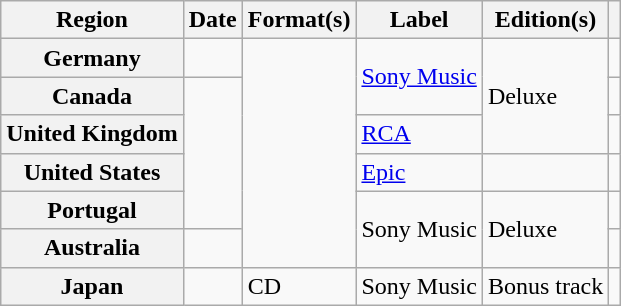<table class="wikitable plainrowheaders">
<tr>
<th scope="col">Region</th>
<th scope="col">Date</th>
<th scope="col">Format(s)</th>
<th scope="col">Label</th>
<th scope="col">Edition(s)</th>
<th scope="col"></th>
</tr>
<tr>
<th scope="row">Germany</th>
<td></td>
<td rowspan="6"></td>
<td rowspan="2"><a href='#'>Sony Music</a></td>
<td rowspan="3">Deluxe</td>
<td style="text-align: center;"></td>
</tr>
<tr>
<th scope="row">Canada</th>
<td rowspan="4"></td>
<td style="text-align: center;"></td>
</tr>
<tr>
<th scope="row">United Kingdom</th>
<td><a href='#'>RCA</a></td>
<td style="text-align: center;"></td>
</tr>
<tr>
<th scope="row">United States</th>
<td><a href='#'>Epic</a></td>
<td></td>
<td style="text-align: center;"></td>
</tr>
<tr>
<th scope="row">Portugal</th>
<td rowspan="2">Sony Music</td>
<td rowspan="2">Deluxe</td>
<td style="text-align: center;"></td>
</tr>
<tr>
<th scope="row">Australia</th>
<td></td>
<td style="text-align: center;"></td>
</tr>
<tr>
<th scope="row">Japan</th>
<td></td>
<td>CD</td>
<td>Sony Music</td>
<td>Bonus track</td>
<td style="text-align: center;"></td>
</tr>
</table>
